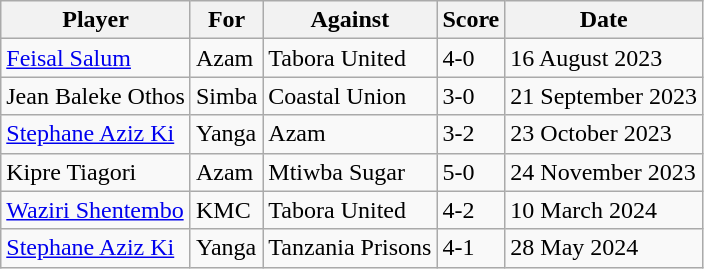<table class="wikitable">
<tr>
<th>Player</th>
<th>For</th>
<th>Against</th>
<th>Score</th>
<th>Date</th>
</tr>
<tr>
<td> <a href='#'>Feisal Salum</a></td>
<td>Azam</td>
<td>Tabora United</td>
<td>4-0</td>
<td>16 August 2023</td>
</tr>
<tr>
<td> Jean Baleke Othos</td>
<td>Simba</td>
<td>Coastal Union</td>
<td>3-0</td>
<td>21 September 2023</td>
</tr>
<tr>
<td> <a href='#'>Stephane Aziz Ki</a></td>
<td>Yanga</td>
<td>Azam</td>
<td>3-2</td>
<td>23 October 2023</td>
</tr>
<tr>
<td> Kipre Tiagori</td>
<td>Azam</td>
<td>Mtiwba Sugar</td>
<td>5-0</td>
<td>24 November 2023</td>
</tr>
<tr>
<td> <a href='#'>Waziri Shentembo</a></td>
<td>KMC</td>
<td>Tabora United</td>
<td>4-2</td>
<td>10 March 2024</td>
</tr>
<tr>
<td> <a href='#'>Stephane Aziz Ki</a></td>
<td>Yanga</td>
<td>Tanzania Prisons</td>
<td>4-1</td>
<td>28 May 2024</td>
</tr>
</table>
